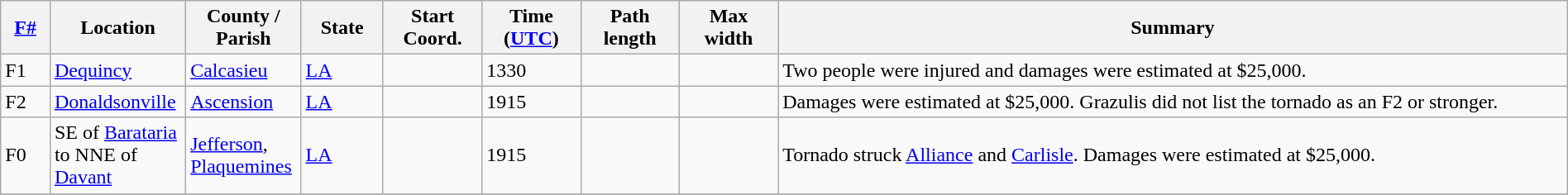<table class="wikitable sortable" style="width:100%;">
<tr>
<th scope="col" style="width:3%; text-align:center;"><a href='#'>F#</a></th>
<th scope="col" style="width:7%; text-align:center;" class="unsortable">Location</th>
<th scope="col" style="width:6%; text-align:center;" class="unsortable">County / Parish</th>
<th scope="col" style="width:5%; text-align:center;">State</th>
<th scope="col" style="width:6%; text-align:center;">Start Coord.</th>
<th scope="col" style="width:6%; text-align:center;">Time (<a href='#'>UTC</a>)</th>
<th scope="col" style="width:6%; text-align:center;">Path length</th>
<th scope="col" style="width:6%; text-align:center;">Max width</th>
<th scope="col" class="unsortable" style="width:48%; text-align:center;">Summary</th>
</tr>
<tr>
<td bgcolor=>F1</td>
<td><a href='#'>Dequincy</a></td>
<td><a href='#'>Calcasieu</a></td>
<td><a href='#'>LA</a></td>
<td></td>
<td>1330</td>
<td></td>
<td></td>
<td>Two people were injured and damages were estimated at $25,000.</td>
</tr>
<tr>
<td bgcolor=>F2</td>
<td><a href='#'>Donaldsonville</a></td>
<td><a href='#'>Ascension</a></td>
<td><a href='#'>LA</a></td>
<td></td>
<td>1915</td>
<td></td>
<td></td>
<td>Damages were estimated at $25,000. Grazulis did not list the tornado as an F2 or stronger.</td>
</tr>
<tr>
<td bgcolor=>F0</td>
<td>SE of <a href='#'>Barataria</a> to NNE of <a href='#'>Davant</a></td>
<td><a href='#'>Jefferson</a>, <a href='#'>Plaquemines</a></td>
<td><a href='#'>LA</a></td>
<td></td>
<td>1915</td>
<td></td>
<td></td>
<td>Tornado struck <a href='#'>Alliance</a> and <a href='#'>Carlisle</a>. Damages were estimated at $25,000.</td>
</tr>
<tr>
</tr>
</table>
